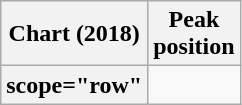<table class="wikitable plainrowheaders">
<tr>
<th>Chart (2018)</th>
<th>Peak<br>position</th>
</tr>
<tr>
<th>scope="row" </th>
</tr>
</table>
